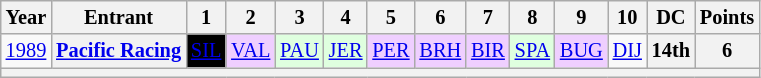<table class="wikitable" style="text-align:center; font-size:85%">
<tr>
<th>Year</th>
<th>Entrant</th>
<th>1</th>
<th>2</th>
<th>3</th>
<th>4</th>
<th>5</th>
<th>6</th>
<th>7</th>
<th>8</th>
<th>9</th>
<th>10</th>
<th>DC</th>
<th>Points</th>
</tr>
<tr>
<td><a href='#'>1989</a></td>
<th nowrap><a href='#'>Pacific Racing</a></th>
<td style="background:#000000; color:white"><a href='#'><span>SIL</span></a><br></td>
<td style="background:#EFCFFF;"><a href='#'>VAL</a><br></td>
<td style="background:#dfffdf;"><a href='#'>PAU</a><br></td>
<td style="background:#dfffdf;"><a href='#'>JER</a><br></td>
<td style="background:#EFCFFF;"><a href='#'>PER</a><br></td>
<td style="background:#EFCFFF;"><a href='#'>BRH</a><br></td>
<td style="background:#EFCFFF;"><a href='#'>BIR</a><br></td>
<td style="background:#dfffdf;"><a href='#'>SPA</a><br></td>
<td style="background:#EFCFFF;"><a href='#'>BUG</a><br></td>
<td><a href='#'>DIJ</a></td>
<th>14th</th>
<th>6</th>
</tr>
<tr>
<th colspan="14"></th>
</tr>
</table>
